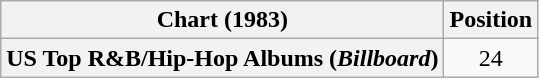<table class="wikitable plainrowheaders" style="text-align:center">
<tr>
<th scope="col">Chart (1983)</th>
<th scope="col">Position</th>
</tr>
<tr>
<th scope="row">US Top R&B/Hip-Hop Albums (<em>Billboard</em>)</th>
<td>24</td>
</tr>
</table>
